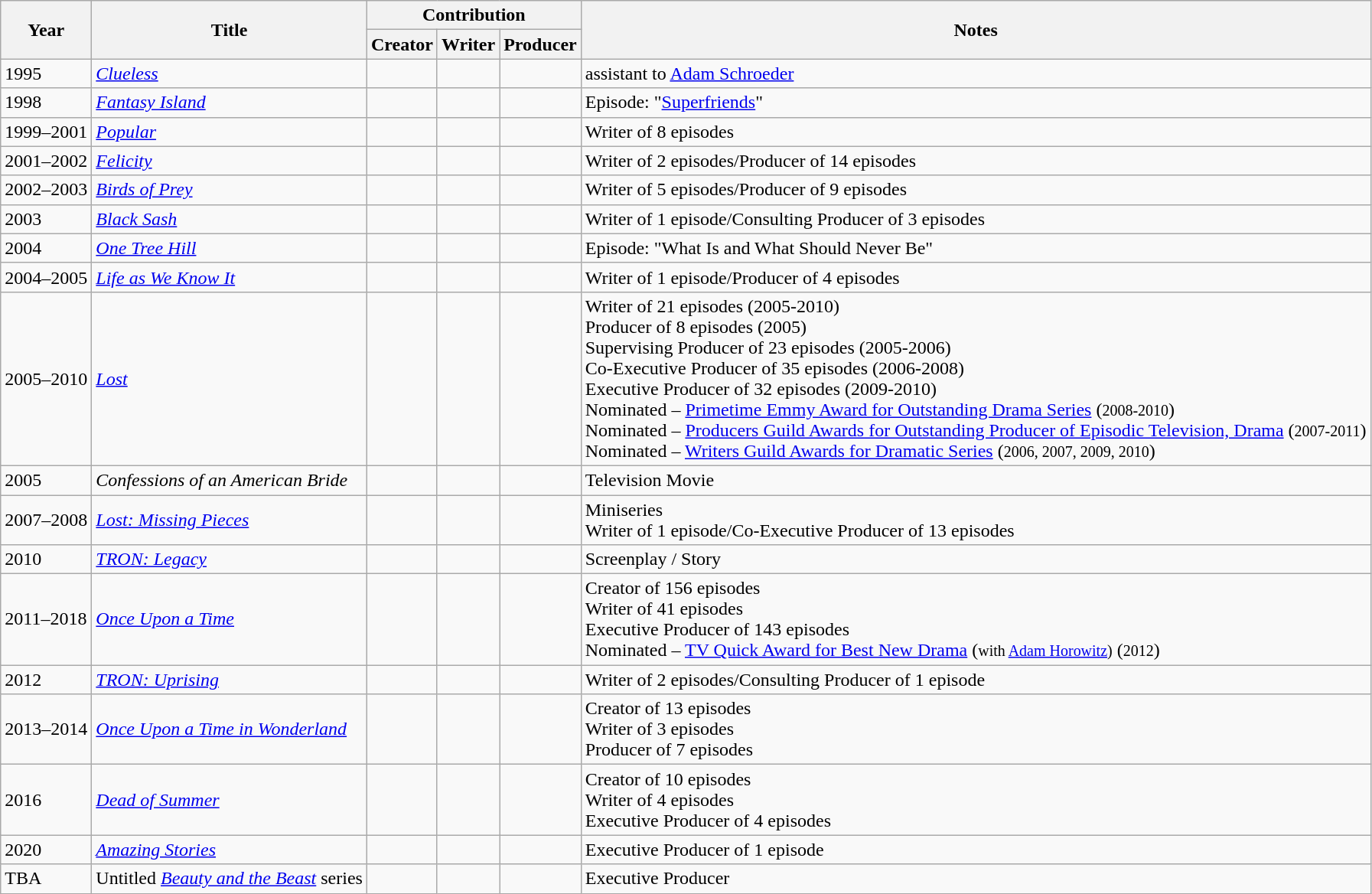<table class="wikitable">
<tr>
<th rowspan="2">Year</th>
<th rowspan="2">Title</th>
<th colspan="3">Contribution</th>
<th rowspan="2">Notes</th>
</tr>
<tr>
<th>Creator</th>
<th>Writer</th>
<th>Producer</th>
</tr>
<tr>
<td>1995</td>
<td><em><a href='#'>Clueless</a></em></td>
<td></td>
<td></td>
<td></td>
<td>assistant to <a href='#'>Adam Schroeder</a></td>
</tr>
<tr>
<td>1998</td>
<td><em><a href='#'>Fantasy Island</a></em></td>
<td></td>
<td></td>
<td></td>
<td>Episode: "<a href='#'>Superfriends</a>"</td>
</tr>
<tr>
<td>1999–2001</td>
<td><em><a href='#'>Popular</a></em></td>
<td></td>
<td></td>
<td></td>
<td>Writer of 8 episodes</td>
</tr>
<tr>
<td>2001–2002</td>
<td><em><a href='#'>Felicity</a></em></td>
<td></td>
<td></td>
<td></td>
<td>Writer of 2 episodes/Producer of 14 episodes</td>
</tr>
<tr>
<td>2002–2003</td>
<td><em><a href='#'>Birds of Prey</a></em></td>
<td></td>
<td></td>
<td></td>
<td>Writer of 5 episodes/Producer of 9 episodes</td>
</tr>
<tr>
<td>2003</td>
<td><em><a href='#'>Black Sash</a></em></td>
<td></td>
<td></td>
<td></td>
<td>Writer of 1 episode/Consulting Producer of 3 episodes</td>
</tr>
<tr>
<td>2004</td>
<td><em><a href='#'>One Tree Hill</a></em></td>
<td></td>
<td></td>
<td></td>
<td>Episode: "What Is and What Should Never Be"</td>
</tr>
<tr>
<td>2004–2005</td>
<td><em><a href='#'>Life as We Know It</a></em></td>
<td></td>
<td></td>
<td></td>
<td>Writer of 1 episode/Producer of 4 episodes</td>
</tr>
<tr>
<td>2005–2010</td>
<td><em><a href='#'>Lost</a></em></td>
<td></td>
<td></td>
<td></td>
<td>Writer of 21 episodes (2005-2010)<br>Producer of 8 episodes (2005)<br>Supervising Producer of 23 episodes (2005-2006)<br>Co-Executive Producer of 35 episodes (2006-2008)<br>Executive Producer of 32 episodes (2009-2010)<br>Nominated – <a href='#'>Primetime Emmy Award for Outstanding Drama Series</a> (<small>2008-2010</small>)<br>Nominated – <a href='#'>Producers Guild Awards for Outstanding Producer of Episodic Television, Drama</a> (<small>2007-2011</small>)<br>Nominated – <a href='#'>Writers Guild Awards for Dramatic Series</a> (<small>2006, 2007, 2009, 2010</small>)</td>
</tr>
<tr>
<td>2005</td>
<td><em>Confessions of an American Bride</em></td>
<td></td>
<td></td>
<td></td>
<td>Television Movie</td>
</tr>
<tr>
<td>2007–2008</td>
<td><em><a href='#'>Lost: Missing Pieces</a></em></td>
<td></td>
<td></td>
<td></td>
<td>Miniseries<br>Writer of 1 episode/Co-Executive Producer of 13 episodes</td>
</tr>
<tr>
<td>2010</td>
<td><em><a href='#'>TRON: Legacy</a></em></td>
<td></td>
<td></td>
<td></td>
<td>Screenplay / Story</td>
</tr>
<tr>
<td>2011–2018</td>
<td><em><a href='#'>Once Upon a Time</a></em></td>
<td></td>
<td></td>
<td></td>
<td>Creator of 156 episodes<br>Writer of 41 episodes<br>Executive Producer of 143 episodes<br>Nominated – <a href='#'>TV Quick Award for Best New Drama</a> (<small>with <a href='#'>Adam Horowitz</a>)</small> (<small>2012</small>)</td>
</tr>
<tr>
<td>2012</td>
<td><em><a href='#'>TRON: Uprising</a></em></td>
<td></td>
<td></td>
<td></td>
<td>Writer of 2 episodes/Consulting Producer of 1 episode</td>
</tr>
<tr>
<td>2013–2014</td>
<td><em><a href='#'>Once Upon a Time in Wonderland</a></em></td>
<td></td>
<td></td>
<td></td>
<td>Creator of 13 episodes<br>Writer of 3 episodes<br>Producer of 7 episodes</td>
</tr>
<tr>
<td>2016</td>
<td><em><a href='#'>Dead of Summer</a></em></td>
<td></td>
<td></td>
<td></td>
<td>Creator of 10 episodes<br>Writer of 4 episodes<br>Executive Producer of 4 episodes</td>
</tr>
<tr>
<td>2020</td>
<td><em><a href='#'>Amazing Stories</a></em></td>
<td></td>
<td></td>
<td></td>
<td>Executive Producer of 1 episode</td>
</tr>
<tr>
<td>TBA</td>
<td>Untitled <em><a href='#'>Beauty and the Beast</a></em> series</td>
<td></td>
<td></td>
<td></td>
<td>Executive Producer</td>
</tr>
</table>
